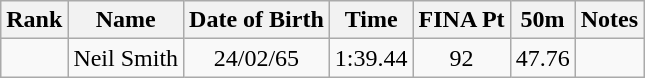<table class="wikitable sortable" style="text-align:center">
<tr>
<th>Rank</th>
<th>Name</th>
<th>Date of Birth</th>
<th>Time</th>
<th>FINA Pt</th>
<th>50m</th>
<th>Notes</th>
</tr>
<tr>
<td></td>
<td align=left> Neil Smith</td>
<td>24/02/65</td>
<td>1:39.44</td>
<td>92</td>
<td>47.76</td>
<td></td>
</tr>
</table>
